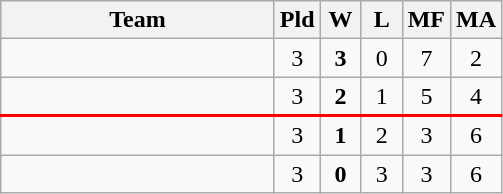<table class=wikitable style="text-align:center">
<tr>
<th width=175>Team</th>
<th width=20>Pld</th>
<th width=20>W</th>
<th width=20>L</th>
<th width=20>MF</th>
<th width=20>MA</th>
</tr>
<tr>
<td style="text-align:left"></td>
<td>3</td>
<td><strong>3</strong></td>
<td>0</td>
<td>7</td>
<td>2</td>
</tr>
<tr style="border-bottom:2px solid red;">
<td style="text-align:left"></td>
<td>3</td>
<td><strong>2</strong></td>
<td>1</td>
<td>5</td>
<td>4</td>
</tr>
<tr -bgcolor=ffcccc>
<td style="text-align:left"></td>
<td>3</td>
<td><strong>1</strong></td>
<td>2</td>
<td>3</td>
<td>6</td>
</tr>
<tr -bgcolor=ffcccc>
<td style="text-align:left"></td>
<td>3</td>
<td><strong>0</strong></td>
<td>3</td>
<td>3</td>
<td>6</td>
</tr>
</table>
